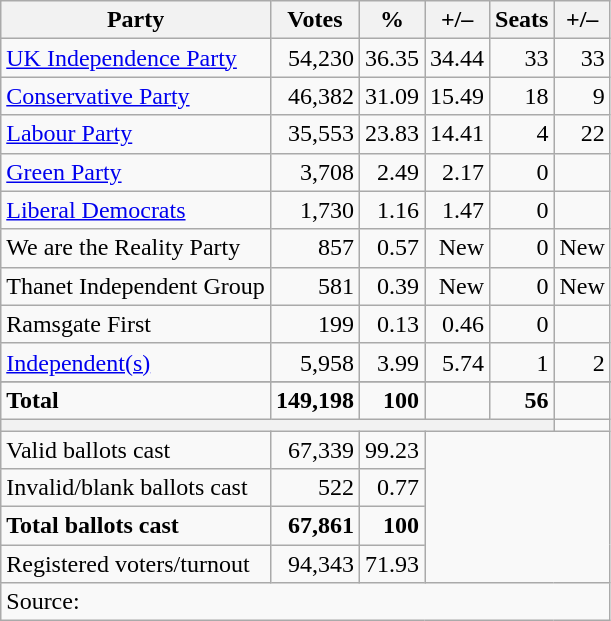<table class=wikitable style=text-align:right>
<tr>
<th>Party</th>
<th>Votes</th>
<th>%</th>
<th>+/–</th>
<th>Seats</th>
<th>+/–</th>
</tr>
<tr>
<td align=left><a href='#'>UK Independence Party</a></td>
<td>54,230</td>
<td>36.35</td>
<td>34.44</td>
<td>33</td>
<td>33</td>
</tr>
<tr>
<td align=left><a href='#'>Conservative Party</a></td>
<td>46,382</td>
<td>31.09</td>
<td>15.49</td>
<td>18</td>
<td>9</td>
</tr>
<tr>
<td align=left><a href='#'>Labour Party</a></td>
<td>35,553</td>
<td>23.83</td>
<td>14.41</td>
<td>4</td>
<td>22</td>
</tr>
<tr>
<td align=left><a href='#'>Green Party</a></td>
<td>3,708</td>
<td>2.49</td>
<td>2.17</td>
<td>0</td>
<td></td>
</tr>
<tr>
<td align=left><a href='#'>Liberal Democrats</a></td>
<td>1,730</td>
<td>1.16</td>
<td>1.47</td>
<td>0</td>
<td></td>
</tr>
<tr>
<td align=left>We are the Reality Party</td>
<td>857</td>
<td>0.57</td>
<td>New</td>
<td>0</td>
<td>New</td>
</tr>
<tr>
<td align=left>Thanet Independent Group</td>
<td>581</td>
<td>0.39</td>
<td>New</td>
<td>0</td>
<td>New</td>
</tr>
<tr>
<td align=left>Ramsgate First</td>
<td>199</td>
<td>0.13</td>
<td>0.46</td>
<td>0</td>
<td></td>
</tr>
<tr>
<td align=left><a href='#'>Independent(s)</a></td>
<td>5,958</td>
<td>3.99</td>
<td>5.74</td>
<td>1</td>
<td>2</td>
</tr>
<tr>
</tr>
<tr>
<td align=left><strong>Total</strong></td>
<td><strong>149,198</strong></td>
<td><strong>100</strong></td>
<td><strong> </strong></td>
<td><strong>56</strong></td>
<td><strong> </strong></td>
</tr>
<tr>
<th colspan=5></th>
</tr>
<tr>
<td align=left>Valid ballots cast</td>
<td>67,339</td>
<td>99.23</td>
<td colspan=3 rowspan=4></td>
</tr>
<tr>
<td align=left>Invalid/blank ballots cast</td>
<td>522</td>
<td>0.77</td>
</tr>
<tr>
<td align=left><strong>Total ballots cast</strong></td>
<td><strong>67,861</strong></td>
<td><strong>100</strong></td>
</tr>
<tr>
<td align=left>Registered voters/turnout</td>
<td>94,343</td>
<td>71.93</td>
</tr>
<tr>
<td align=left colspan=6>Source: </td>
</tr>
</table>
